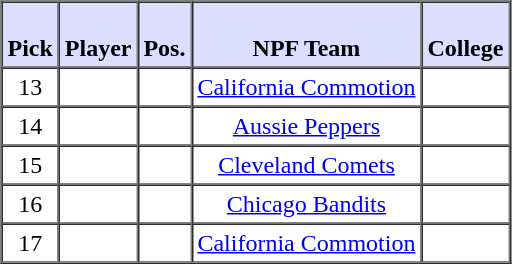<table border="1" cellpadding="3" cellspacing="0" style="text-align:center;">
<tr>
<th style="background:#ddf;"><br>Pick</th>
<th style="background:#ddf;"><br>Player</th>
<th style="background:#ddf;"><br>Pos.</th>
<th style="background:#ddf;"><br>NPF Team</th>
<th style="background:#ddf;"><br>College</th>
</tr>
<tr>
<td>13</td>
<td></td>
<td></td>
<td><a href='#'>California Commotion</a></td>
<td></td>
</tr>
<tr>
<td>14</td>
<td></td>
<td></td>
<td><a href='#'>Aussie Peppers</a></td>
<td></td>
</tr>
<tr>
<td>15</td>
<td></td>
<td></td>
<td><a href='#'>Cleveland Comets</a></td>
<td></td>
</tr>
<tr>
<td>16</td>
<td></td>
<td></td>
<td><a href='#'>Chicago Bandits</a></td>
<td></td>
</tr>
<tr>
<td>17</td>
<td></td>
<td></td>
<td><a href='#'>California Commotion</a></td>
<td></td>
</tr>
</table>
